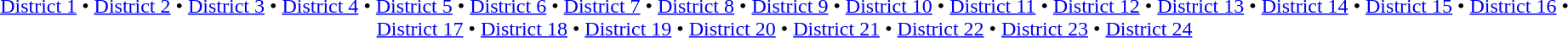<table id=toc class=toc summary=Contents>
<tr>
<td align=center><br><a href='#'>District 1</a> • <a href='#'>District 2</a> • <a href='#'>District 3</a> • <a href='#'>District 4</a> • <a href='#'>District 5</a> • <a href='#'>District 6</a> • <a href='#'>District 7</a> • <a href='#'>District 8</a> • <a href='#'>District 9</a> • <a href='#'>District 10</a> • <a href='#'>District 11</a> • <a href='#'>District 12</a> • <a href='#'>District 13</a> • <a href='#'>District 14</a> • <a href='#'>District 15</a> • <a href='#'>District 16</a> • <a href='#'>District 17</a> • <a href='#'>District 18</a> • <a href='#'>District 19</a> • <a href='#'>District 20</a> • <a href='#'>District 21</a> • <a href='#'>District 22</a> • <a href='#'>District 23</a> • <a href='#'>District 24</a> </td>
</tr>
</table>
